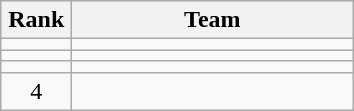<table class="wikitable" style="text-align: center;">
<tr>
<th width=40>Rank</th>
<th width=180>Team</th>
</tr>
<tr align=center>
<td></td>
<td style="text-align:left;"></td>
</tr>
<tr align=center>
<td></td>
<td style="text-align:left;"></td>
</tr>
<tr align=center>
<td></td>
<td style="text-align:left;"></td>
</tr>
<tr align=center>
<td>4</td>
<td style="text-align:left;"></td>
</tr>
</table>
